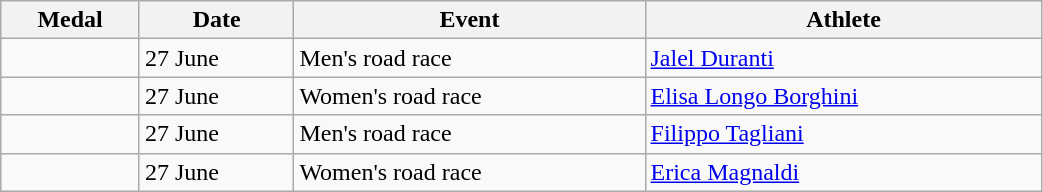<table class="wikitable sortable" width=55% style="font-size:100%; text-align:left;">
<tr>
<th>Medal</th>
<th>Date</th>
<th>Event</th>
<th>Athlete</th>
</tr>
<tr>
<td></td>
<td>27 June</td>
<td>Men's road race</td>
<td><a href='#'>Jalel Duranti</a></td>
</tr>
<tr>
<td></td>
<td>27 June</td>
<td>Women's road race</td>
<td><a href='#'>Elisa Longo Borghini</a></td>
</tr>
<tr>
<td></td>
<td>27 June</td>
<td>Men's road race</td>
<td><a href='#'>Filippo Tagliani</a></td>
</tr>
<tr>
<td></td>
<td>27 June</td>
<td>Women's road race</td>
<td><a href='#'>Erica Magnaldi</a></td>
</tr>
</table>
